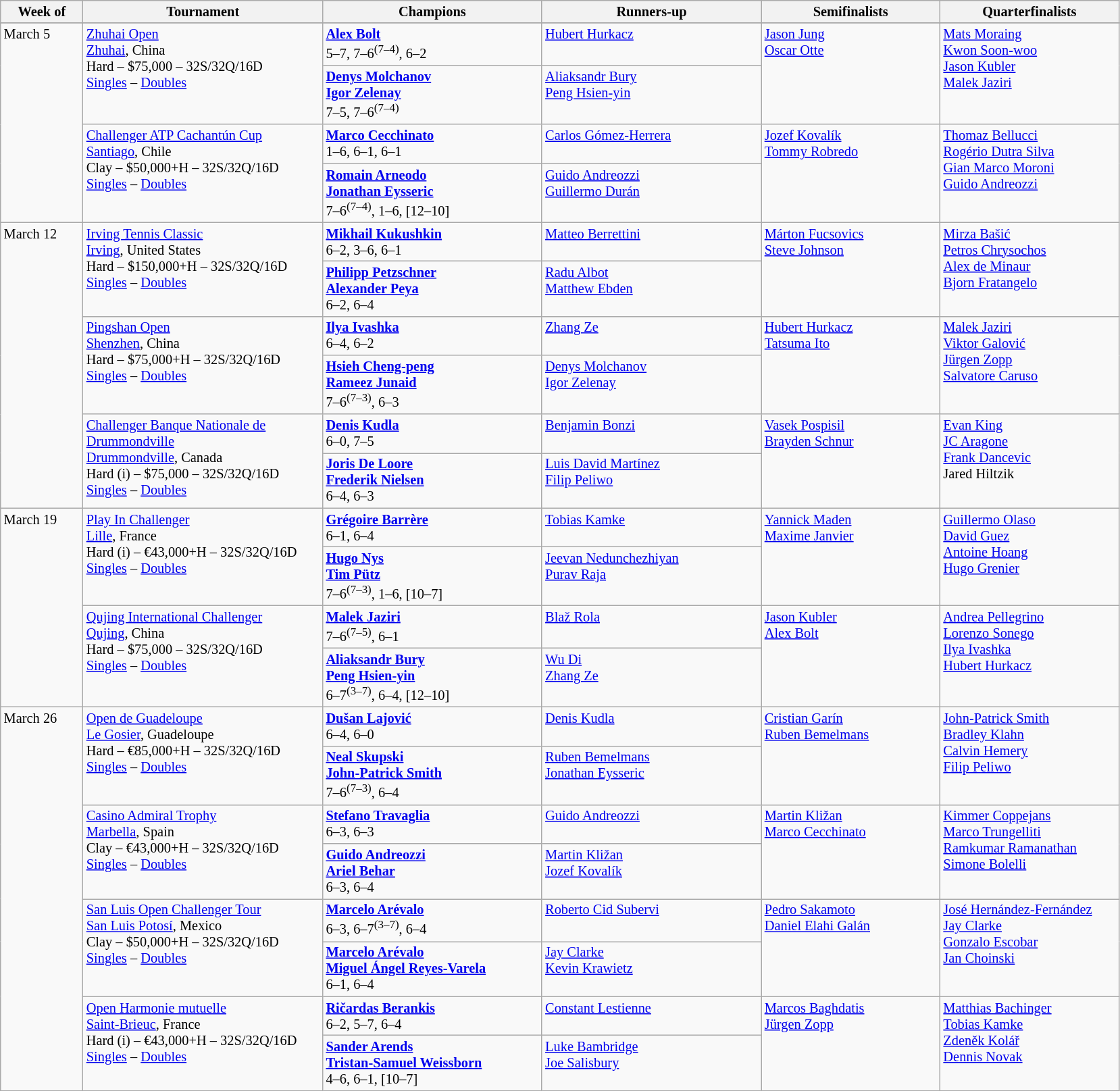<table class="wikitable" style="font-size:85%;">
<tr>
<th width="75">Week of</th>
<th width="230">Tournament</th>
<th width="210">Champions</th>
<th width="210">Runners-up</th>
<th width="170">Semifinalists</th>
<th width="170">Quarterfinalists</th>
</tr>
<tr>
</tr>
<tr valign=top>
<td rowspan=4>March 5</td>
<td rowspan=2><a href='#'>Zhuhai Open</a><br><a href='#'>Zhuhai</a>, China <br> Hard – $75,000 – 32S/32Q/16D<br><a href='#'>Singles</a> – <a href='#'>Doubles</a></td>
<td> <strong><a href='#'>Alex Bolt</a></strong><br>5–7, 7–6<sup>(7–4)</sup>, 6–2</td>
<td> <a href='#'>Hubert Hurkacz</a></td>
<td rowspan=2> <a href='#'>Jason Jung</a> <br>  <a href='#'>Oscar Otte</a></td>
<td rowspan=2> <a href='#'>Mats Moraing</a> <br> <a href='#'>Kwon Soon-woo</a> <br> <a href='#'>Jason Kubler</a> <br>  <a href='#'>Malek Jaziri</a></td>
</tr>
<tr valign=top>
<td> <strong><a href='#'>Denys Molchanov</a></strong><br> <strong><a href='#'>Igor Zelenay</a></strong><br>7–5, 7–6<sup>(7–4)</sup></td>
<td> <a href='#'>Aliaksandr Bury</a><br> <a href='#'>Peng Hsien-yin</a></td>
</tr>
<tr valign=top>
<td rowspan=2><a href='#'>Challenger ATP Cachantún Cup</a><br><a href='#'>Santiago</a>, Chile <br> Clay – $50,000+H – 32S/32Q/16D<br><a href='#'>Singles</a> – <a href='#'>Doubles</a></td>
<td> <strong><a href='#'>Marco Cecchinato</a></strong><br>1–6, 6–1, 6–1</td>
<td> <a href='#'>Carlos Gómez-Herrera</a></td>
<td rowspan=2> <a href='#'>Jozef Kovalík</a> <br>  <a href='#'>Tommy Robredo</a></td>
<td rowspan=2> <a href='#'>Thomaz Bellucci</a> <br> <a href='#'>Rogério Dutra Silva</a> <br> <a href='#'>Gian Marco Moroni</a> <br>  <a href='#'>Guido Andreozzi</a></td>
</tr>
<tr valign=top>
<td> <strong><a href='#'>Romain Arneodo</a></strong><br> <strong><a href='#'>Jonathan Eysseric</a></strong><br>7–6<sup>(7–4)</sup>, 1–6, [12–10]</td>
<td> <a href='#'>Guido Andreozzi</a><br> <a href='#'>Guillermo Durán</a></td>
</tr>
<tr valign=top>
<td rowspan=6>March 12</td>
<td rowspan=2><a href='#'>Irving Tennis Classic</a><br><a href='#'>Irving</a>, United States <br> Hard – $150,000+H – 32S/32Q/16D<br><a href='#'>Singles</a> – <a href='#'>Doubles</a></td>
<td> <strong><a href='#'>Mikhail Kukushkin</a></strong><br>6–2, 3–6, 6–1</td>
<td> <a href='#'>Matteo Berrettini</a></td>
<td rowspan=2> <a href='#'>Márton Fucsovics</a> <br>  <a href='#'>Steve Johnson</a></td>
<td rowspan=2> <a href='#'>Mirza Bašić</a> <br> <a href='#'>Petros Chrysochos</a> <br> <a href='#'>Alex de Minaur</a> <br>  <a href='#'>Bjorn Fratangelo</a></td>
</tr>
<tr valign=top>
<td> <strong><a href='#'>Philipp Petzschner</a></strong><br> <strong><a href='#'>Alexander Peya</a></strong><br>6–2, 6–4</td>
<td> <a href='#'>Radu Albot</a><br> <a href='#'>Matthew Ebden</a></td>
</tr>
<tr valign=top>
<td rowspan=2><a href='#'>Pingshan Open</a><br><a href='#'>Shenzhen</a>, China <br> Hard – $75,000+H – 32S/32Q/16D<br><a href='#'>Singles</a> – <a href='#'>Doubles</a></td>
<td> <strong><a href='#'>Ilya Ivashka</a></strong><br>6–4, 6–2</td>
<td> <a href='#'>Zhang Ze</a></td>
<td rowspan=2> <a href='#'>Hubert Hurkacz</a> <br>  <a href='#'>Tatsuma Ito</a></td>
<td rowspan=2> <a href='#'>Malek Jaziri</a> <br> <a href='#'>Viktor Galović</a> <br> <a href='#'>Jürgen Zopp</a> <br>  <a href='#'>Salvatore Caruso</a></td>
</tr>
<tr valign=top>
<td> <strong><a href='#'>Hsieh Cheng-peng</a></strong><br> <strong><a href='#'>Rameez Junaid</a></strong><br>7–6<sup>(7–3)</sup>, 6–3</td>
<td> <a href='#'>Denys Molchanov</a><br> <a href='#'>Igor Zelenay</a></td>
</tr>
<tr valign=top>
<td rowspan=2><a href='#'>Challenger Banque Nationale de Drummondville</a><br><a href='#'>Drummondville</a>, Canada <br> Hard (i) – $75,000 – 32S/32Q/16D<br><a href='#'>Singles</a> – <a href='#'>Doubles</a></td>
<td> <strong><a href='#'>Denis Kudla</a></strong><br>6–0, 7–5</td>
<td> <a href='#'>Benjamin Bonzi</a></td>
<td rowspan=2> <a href='#'>Vasek Pospisil</a> <br>  <a href='#'>Brayden Schnur</a></td>
<td rowspan=2> <a href='#'>Evan King</a> <br> <a href='#'>JC Aragone</a> <br> <a href='#'>Frank Dancevic</a> <br>  Jared Hiltzik</td>
</tr>
<tr valign=top>
<td> <strong><a href='#'>Joris De Loore</a></strong><br> <strong><a href='#'>Frederik Nielsen</a></strong><br>6–4, 6–3</td>
<td> <a href='#'>Luis David Martínez</a><br> <a href='#'>Filip Peliwo</a></td>
</tr>
<tr valign=top>
<td rowspan=4>March 19</td>
<td rowspan=2><a href='#'>Play In Challenger</a><br><a href='#'>Lille</a>, France <br> Hard (i) – €43,000+H – 32S/32Q/16D<br><a href='#'>Singles</a> – <a href='#'>Doubles</a></td>
<td> <strong><a href='#'>Grégoire Barrère</a></strong><br>6–1, 6–4</td>
<td> <a href='#'>Tobias Kamke</a></td>
<td rowspan=2> <a href='#'>Yannick Maden</a> <br>  <a href='#'>Maxime Janvier</a></td>
<td rowspan=2> <a href='#'>Guillermo Olaso</a> <br> <a href='#'>David Guez</a> <br> <a href='#'>Antoine Hoang</a> <br>  <a href='#'>Hugo Grenier</a></td>
</tr>
<tr valign=top>
<td> <strong><a href='#'>Hugo Nys</a></strong><br> <strong><a href='#'>Tim Pütz</a></strong><br>7–6<sup>(7–3)</sup>, 1–6, [10–7]</td>
<td> <a href='#'>Jeevan Nedunchezhiyan</a><br> <a href='#'>Purav Raja</a></td>
</tr>
<tr valign=top>
<td rowspan=2><a href='#'>Qujing International Challenger</a><br><a href='#'>Qujing</a>, China <br> Hard – $75,000 – 32S/32Q/16D<br><a href='#'>Singles</a> – <a href='#'>Doubles</a></td>
<td> <strong><a href='#'>Malek Jaziri</a></strong><br>7–6<sup>(7–5)</sup>, 6–1</td>
<td> <a href='#'>Blaž Rola</a></td>
<td rowspan=2> <a href='#'>Jason Kubler</a> <br>   <a href='#'>Alex Bolt</a></td>
<td rowspan=2> <a href='#'>Andrea Pellegrino</a> <br> <a href='#'>Lorenzo Sonego</a> <br>  <a href='#'>Ilya Ivashka</a> <br>  <a href='#'>Hubert Hurkacz</a></td>
</tr>
<tr valign=top>
<td> <strong><a href='#'>Aliaksandr Bury</a></strong><br> <strong><a href='#'>Peng Hsien-yin</a></strong><br>6–7<sup>(3–7)</sup>, 6–4, [12–10]</td>
<td> <a href='#'>Wu Di</a><br> <a href='#'>Zhang Ze</a></td>
</tr>
<tr valign=top>
<td rowspan=8>March 26</td>
<td rowspan=2><a href='#'>Open de Guadeloupe</a><br><a href='#'>Le Gosier</a>, Guadeloupe <br> Hard – €85,000+H – 32S/32Q/16D<br><a href='#'>Singles</a> – <a href='#'>Doubles</a></td>
<td> <strong><a href='#'>Dušan Lajović</a></strong><br>6–4, 6–0</td>
<td> <a href='#'>Denis Kudla</a></td>
<td rowspan=2> <a href='#'>Cristian Garín</a> <br>  <a href='#'>Ruben Bemelmans</a></td>
<td rowspan=2> <a href='#'>John-Patrick Smith</a> <br>  <a href='#'>Bradley Klahn</a> <br> <a href='#'>Calvin Hemery</a> <br>  <a href='#'>Filip Peliwo</a></td>
</tr>
<tr valign=top>
<td> <strong><a href='#'>Neal Skupski</a></strong><br> <strong><a href='#'>John-Patrick Smith</a></strong><br>7–6<sup>(7–3)</sup>, 6–4</td>
<td> <a href='#'>Ruben Bemelmans</a><br> <a href='#'>Jonathan Eysseric</a></td>
</tr>
<tr valign=top>
<td rowspan=2><a href='#'>Casino Admiral Trophy</a><br><a href='#'>Marbella</a>, Spain <br> Clay – €43,000+H – 32S/32Q/16D<br><a href='#'>Singles</a> – <a href='#'>Doubles</a></td>
<td> <strong><a href='#'>Stefano Travaglia</a></strong><br>6–3, 6–3</td>
<td> <a href='#'>Guido Andreozzi</a></td>
<td rowspan=2> <a href='#'>Martin Kližan</a> <br>  <a href='#'>Marco Cecchinato</a></td>
<td rowspan=2> <a href='#'>Kimmer Coppejans</a> <br> <a href='#'>Marco Trungelliti</a> <br> <a href='#'>Ramkumar Ramanathan</a> <br>  <a href='#'>Simone Bolelli</a></td>
</tr>
<tr valign=top>
<td> <strong><a href='#'>Guido Andreozzi</a></strong><br> <strong><a href='#'>Ariel Behar</a></strong><br>6–3, 6–4</td>
<td> <a href='#'>Martin Kližan</a><br> <a href='#'>Jozef Kovalík</a></td>
</tr>
<tr valign=top>
<td rowspan=2><a href='#'>San Luis Open Challenger Tour</a><br><a href='#'>San Luis Potosí</a>, Mexico <br> Clay – $50,000+H – 32S/32Q/16D<br><a href='#'>Singles</a> – <a href='#'>Doubles</a></td>
<td> <strong><a href='#'>Marcelo Arévalo</a></strong><br>6–3, 6–7<sup>(3–7)</sup>, 6–4</td>
<td> <a href='#'>Roberto Cid Subervi</a></td>
<td rowspan=2> <a href='#'>Pedro Sakamoto</a> <br>  <a href='#'>Daniel Elahi Galán</a></td>
<td rowspan=2> <a href='#'>José Hernández-Fernández</a> <br> <a href='#'>Jay Clarke</a> <br> <a href='#'>Gonzalo Escobar</a> <br>  <a href='#'>Jan Choinski</a></td>
</tr>
<tr valign=top>
<td> <strong><a href='#'>Marcelo Arévalo</a></strong><br> <strong><a href='#'>Miguel Ángel Reyes-Varela</a></strong><br>6–1, 6–4</td>
<td> <a href='#'>Jay Clarke</a><br> <a href='#'>Kevin Krawietz</a></td>
</tr>
<tr valign=top>
<td rowspan=2><a href='#'>Open Harmonie mutuelle</a><br><a href='#'>Saint-Brieuc</a>, France <br> Hard (i) – €43,000+H – 32S/32Q/16D<br><a href='#'>Singles</a> – <a href='#'>Doubles</a></td>
<td> <strong><a href='#'>Ričardas Berankis</a></strong><br>6–2, 5–7, 6–4</td>
<td> <a href='#'>Constant Lestienne</a></td>
<td rowspan=2> <a href='#'>Marcos Baghdatis</a> <br>  <a href='#'>Jürgen Zopp</a></td>
<td rowspan=2> <a href='#'>Matthias Bachinger</a> <br> <a href='#'>Tobias Kamke</a> <br> <a href='#'>Zdeněk Kolář</a> <br>  <a href='#'>Dennis Novak</a></td>
</tr>
<tr valign=top>
<td> <strong><a href='#'>Sander Arends</a></strong><br> <strong><a href='#'>Tristan-Samuel Weissborn</a></strong><br>4–6, 6–1, [10–7]</td>
<td> <a href='#'>Luke Bambridge</a><br> <a href='#'>Joe Salisbury</a></td>
</tr>
</table>
